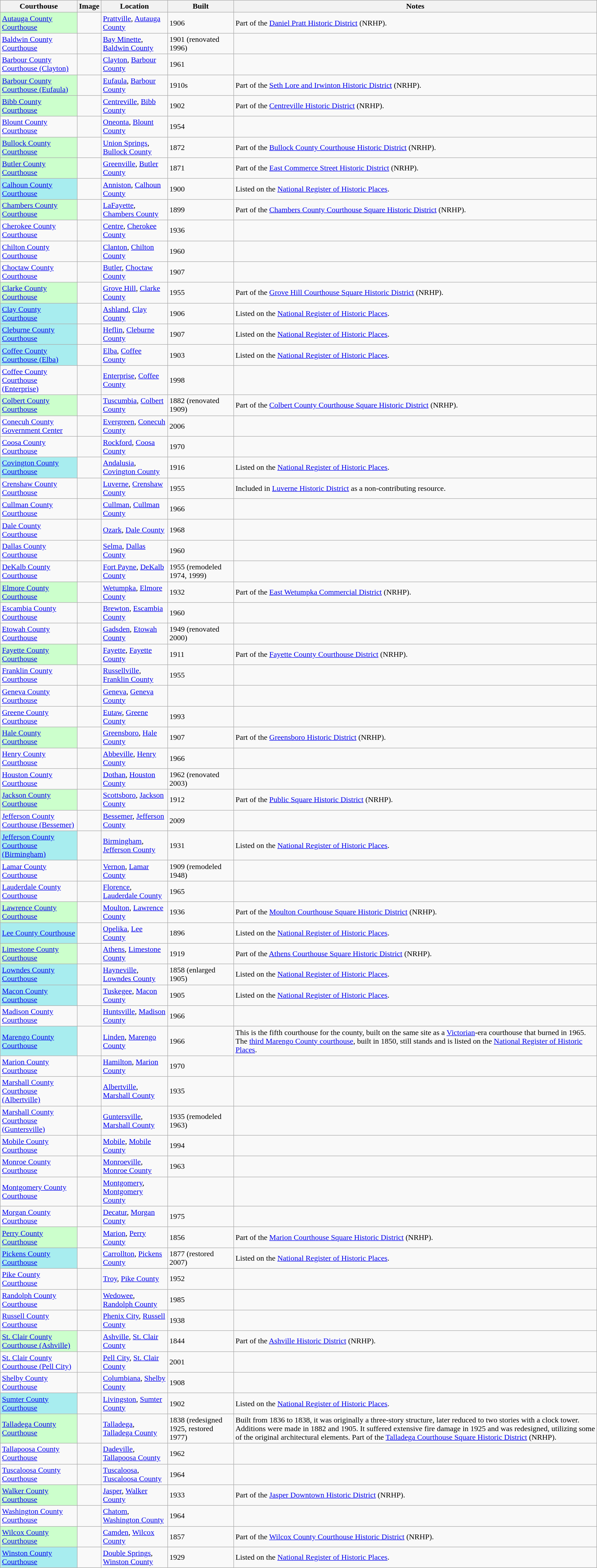<table class="sortable wikitable">
<tr>
<th>Courthouse</th>
<th class="unsortable">Image</th>
<th class="unsortable">Location</th>
<th>Built</th>
<th class="unsortable">Notes</th>
</tr>
<tr>
<td style="background: #CCFFCC"><a href='#'>Autauga County Courthouse</a></td>
<td></td>
<td><a href='#'>Prattville</a>, <a href='#'>Autauga County</a><br><small></small></td>
<td>1906</td>
<td>Part of the <a href='#'>Daniel Pratt Historic District</a> (NRHP).</td>
</tr>
<tr>
<td><a href='#'>Baldwin County Courthouse</a></td>
<td></td>
<td><a href='#'>Bay Minette</a>, <a href='#'>Baldwin County</a><br><small></small></td>
<td>1901 (renovated 1996)</td>
<td></td>
</tr>
<tr>
<td><a href='#'>Barbour County Courthouse (Clayton)</a></td>
<td></td>
<td><a href='#'>Clayton</a>, <a href='#'>Barbour County</a><br><small></small></td>
<td>1961</td>
<td></td>
</tr>
<tr>
<td style="background: #CCFFCC"><a href='#'>Barbour County Courthouse (Eufaula)</a></td>
<td></td>
<td><a href='#'>Eufaula</a>, <a href='#'>Barbour County</a><br><small></small></td>
<td>1910s</td>
<td>Part of the <a href='#'>Seth Lore and Irwinton Historic District</a> (NRHP).</td>
</tr>
<tr>
<td style="background: #CCFFCC"><a href='#'>Bibb County Courthouse</a></td>
<td></td>
<td><a href='#'>Centreville</a>, <a href='#'>Bibb County</a><br><small></small></td>
<td>1902</td>
<td>Part of the <a href='#'>Centreville Historic District</a> (NRHP).</td>
</tr>
<tr>
<td><a href='#'>Blount County Courthouse</a></td>
<td></td>
<td><a href='#'>Oneonta</a>, <a href='#'>Blount County</a><br><small></small></td>
<td>1954</td>
<td></td>
</tr>
<tr>
<td style="background: #CCFFCC"><a href='#'>Bullock County Courthouse</a></td>
<td></td>
<td><a href='#'>Union Springs</a>, <a href='#'>Bullock County</a><br><small></small></td>
<td>1872</td>
<td>Part of the <a href='#'>Bullock County Courthouse Historic District</a> (NRHP).</td>
</tr>
<tr>
<td style="background: #CCFFCC"><a href='#'>Butler County Courthouse</a></td>
<td></td>
<td><a href='#'>Greenville</a>, <a href='#'>Butler County</a><br><small></small></td>
<td>1871</td>
<td>Part of the <a href='#'>East Commerce Street Historic District</a> (NRHP).</td>
</tr>
<tr>
<td style="background: #A8EDEF"><a href='#'>Calhoun County Courthouse</a></td>
<td></td>
<td><a href='#'>Anniston</a>, <a href='#'>Calhoun County</a><br><small></small></td>
<td>1900</td>
<td>Listed on the <a href='#'>National Register of Historic Places</a>.</td>
</tr>
<tr>
<td style="background: #CCFFCC"><a href='#'>Chambers County Courthouse</a></td>
<td></td>
<td><a href='#'>LaFayette</a>, <a href='#'>Chambers County</a><br><small></small></td>
<td>1899</td>
<td>Part of the <a href='#'>Chambers County Courthouse Square Historic District</a> (NRHP).</td>
</tr>
<tr>
<td><a href='#'>Cherokee County Courthouse</a></td>
<td></td>
<td><a href='#'>Centre</a>, <a href='#'>Cherokee County</a><br><small></small></td>
<td>1936</td>
<td></td>
</tr>
<tr>
<td><a href='#'>Chilton County Courthouse</a></td>
<td></td>
<td><a href='#'>Clanton</a>, <a href='#'>Chilton County</a><br><small></small></td>
<td>1960</td>
<td></td>
</tr>
<tr>
<td><a href='#'>Choctaw County Courthouse</a></td>
<td></td>
<td><a href='#'>Butler</a>, <a href='#'>Choctaw County</a><br><small></small></td>
<td>1907</td>
<td></td>
</tr>
<tr>
<td style="background: #CCFFCC"><a href='#'>Clarke County Courthouse</a></td>
<td></td>
<td><a href='#'>Grove Hill</a>, <a href='#'>Clarke County</a><br><small></small></td>
<td>1955</td>
<td>Part of the <a href='#'>Grove Hill Courthouse Square Historic District</a> (NRHP).</td>
</tr>
<tr>
<td style="background: #A8EDEF"><a href='#'>Clay County Courthouse</a></td>
<td></td>
<td><a href='#'>Ashland</a>, <a href='#'>Clay County</a><br><small></small></td>
<td>1906</td>
<td>Listed on the <a href='#'>National Register of Historic Places</a>.</td>
</tr>
<tr>
<td style="background: #A8EDEF"><a href='#'>Cleburne County Courthouse</a></td>
<td></td>
<td><a href='#'>Heflin</a>, <a href='#'>Cleburne County</a><br><small></small></td>
<td>1907</td>
<td>Listed on the <a href='#'>National Register of Historic Places</a>.</td>
</tr>
<tr>
<td style="background: #A8EDEF"><a href='#'>Coffee County Courthouse (Elba)</a></td>
<td></td>
<td><a href='#'>Elba</a>, <a href='#'>Coffee County</a><br><small></small></td>
<td>1903</td>
<td>Listed on the <a href='#'>National Register of Historic Places</a>.</td>
</tr>
<tr>
<td><a href='#'>Coffee County Courthouse (Enterprise)</a></td>
<td></td>
<td><a href='#'>Enterprise</a>, <a href='#'>Coffee County</a><br><small></small></td>
<td>1998</td>
<td></td>
</tr>
<tr>
<td style="background: #CCFFCC"><a href='#'>Colbert County Courthouse</a></td>
<td></td>
<td><a href='#'>Tuscumbia</a>, <a href='#'>Colbert County</a><br><small></small></td>
<td>1882 (renovated 1909)</td>
<td>Part of the <a href='#'>Colbert County Courthouse Square Historic District</a> (NRHP).</td>
</tr>
<tr>
<td><a href='#'>Conecuh County Government Center</a></td>
<td></td>
<td><a href='#'>Evergreen</a>, <a href='#'>Conecuh County</a><br><small></small></td>
<td>2006</td>
<td></td>
</tr>
<tr>
<td><a href='#'>Coosa County Courthouse</a></td>
<td></td>
<td><a href='#'>Rockford</a>, <a href='#'>Coosa County</a><br><small></small></td>
<td>1970</td>
<td></td>
</tr>
<tr>
<td style="background: #A8EDEF"><a href='#'>Covington County Courthouse</a></td>
<td></td>
<td><a href='#'>Andalusia</a>, <a href='#'>Covington County</a><br><small></small></td>
<td>1916</td>
<td>Listed on the <a href='#'>National Register of Historic Places</a>.</td>
</tr>
<tr>
<td><a href='#'>Crenshaw County Courthouse</a></td>
<td></td>
<td><a href='#'>Luverne</a>, <a href='#'>Crenshaw County</a><br><small></small></td>
<td>1955</td>
<td>Included in <a href='#'>Luverne Historic District</a> as a non-contributing resource.</td>
</tr>
<tr>
<td><a href='#'>Cullman County Courthouse</a></td>
<td></td>
<td><a href='#'>Cullman</a>, <a href='#'>Cullman County</a><br><small></small></td>
<td>1966</td>
<td></td>
</tr>
<tr>
<td><a href='#'>Dale County Courthouse</a></td>
<td></td>
<td><a href='#'>Ozark</a>, <a href='#'>Dale County</a><br><small></small></td>
<td>1968</td>
<td></td>
</tr>
<tr>
<td><a href='#'>Dallas County Courthouse</a></td>
<td></td>
<td><a href='#'>Selma</a>, <a href='#'>Dallas County</a><br><small></small></td>
<td>1960</td>
<td></td>
</tr>
<tr>
<td><a href='#'>DeKalb County Courthouse</a></td>
<td></td>
<td><a href='#'>Fort Payne</a>, <a href='#'>DeKalb County</a><br><small></small></td>
<td>1955 (remodeled 1974, 1999)</td>
<td></td>
</tr>
<tr>
<td style="background: #CCFFCC"><a href='#'>Elmore County Courthouse</a></td>
<td></td>
<td><a href='#'>Wetumpka</a>, <a href='#'>Elmore County</a><br><small></small></td>
<td>1932</td>
<td>Part of the <a href='#'>East Wetumpka Commercial District</a> (NRHP).</td>
</tr>
<tr>
<td><a href='#'>Escambia County Courthouse</a></td>
<td></td>
<td><a href='#'>Brewton</a>, <a href='#'>Escambia County</a><br><small></small></td>
<td>1960</td>
<td></td>
</tr>
<tr>
<td><a href='#'>Etowah County Courthouse</a></td>
<td></td>
<td><a href='#'>Gadsden</a>, <a href='#'>Etowah County</a><br><small></small></td>
<td>1949 (renovated 2000)</td>
<td></td>
</tr>
<tr>
<td style="background: #CCFFCC"><a href='#'>Fayette County Courthouse</a></td>
<td></td>
<td><a href='#'>Fayette</a>, <a href='#'>Fayette County</a><br><small></small></td>
<td>1911</td>
<td>Part of the <a href='#'>Fayette County Courthouse District</a> (NRHP).</td>
</tr>
<tr>
<td><a href='#'>Franklin County Courthouse</a></td>
<td></td>
<td><a href='#'>Russellville</a>, <a href='#'>Franklin County</a><br><small></small></td>
<td>1955</td>
<td></td>
</tr>
<tr>
<td><a href='#'>Geneva County Courthouse</a></td>
<td></td>
<td><a href='#'>Geneva</a>, <a href='#'>Geneva County</a><br><small></small></td>
<td></td>
<td></td>
</tr>
<tr>
<td><a href='#'>Greene County Courthouse</a></td>
<td></td>
<td><a href='#'>Eutaw</a>, <a href='#'>Greene County</a><br><small></small></td>
<td>1993</td>
<td></td>
</tr>
<tr>
<td style="background: #CCFFCC"><a href='#'>Hale County Courthouse</a></td>
<td></td>
<td><a href='#'>Greensboro</a>, <a href='#'>Hale County</a><br><small></small></td>
<td>1907</td>
<td>Part of the <a href='#'>Greensboro Historic District</a> (NRHP).</td>
</tr>
<tr>
<td><a href='#'>Henry County Courthouse</a></td>
<td></td>
<td><a href='#'>Abbeville</a>, <a href='#'>Henry County</a><br><small></small></td>
<td>1966</td>
<td></td>
</tr>
<tr>
<td><a href='#'>Houston County Courthouse</a></td>
<td></td>
<td><a href='#'>Dothan</a>, <a href='#'>Houston County</a><br><small></small></td>
<td>1962 (renovated 2003)</td>
<td></td>
</tr>
<tr>
<td style="background: #CCFFCC"><a href='#'>Jackson County Courthouse</a></td>
<td></td>
<td><a href='#'>Scottsboro</a>, <a href='#'>Jackson County</a><br><small></small></td>
<td>1912</td>
<td>Part of the <a href='#'>Public Square Historic District</a> (NRHP).</td>
</tr>
<tr>
<td><a href='#'>Jefferson County Courthouse (Bessemer)</a></td>
<td></td>
<td><a href='#'>Bessemer</a>, <a href='#'>Jefferson County</a><br><small></small></td>
<td>2009</td>
<td></td>
</tr>
<tr>
<td style="background: #A8EDEF"><a href='#'>Jefferson County Courthouse (Birmingham)</a></td>
<td></td>
<td><a href='#'>Birmingham</a>, <a href='#'>Jefferson County</a><br><small></small></td>
<td>1931</td>
<td>Listed on the <a href='#'>National Register of Historic Places</a>.</td>
</tr>
<tr>
<td><a href='#'>Lamar County Courthouse</a></td>
<td></td>
<td><a href='#'>Vernon</a>, <a href='#'>Lamar County</a><br><small></small></td>
<td>1909 (remodeled 1948)</td>
<td></td>
</tr>
<tr>
<td><a href='#'>Lauderdale County Courthouse</a></td>
<td></td>
<td><a href='#'>Florence</a>, <a href='#'>Lauderdale County</a><br><small></small></td>
<td>1965</td>
<td></td>
</tr>
<tr>
<td style="background: #CCFFCC"><a href='#'>Lawrence County Courthouse</a></td>
<td></td>
<td><a href='#'>Moulton</a>, <a href='#'>Lawrence County</a><br><small></small></td>
<td>1936</td>
<td>Part of the <a href='#'>Moulton Courthouse Square Historic District</a> (NRHP).</td>
</tr>
<tr>
<td style="background: #A8EDEF"><a href='#'>Lee County Courthouse</a></td>
<td></td>
<td><a href='#'>Opelika</a>, <a href='#'>Lee County</a><br><small></small></td>
<td>1896</td>
<td>Listed on the <a href='#'>National Register of Historic Places</a>.</td>
</tr>
<tr>
<td style="background: #CCFFCC"><a href='#'>Limestone County Courthouse</a></td>
<td></td>
<td><a href='#'>Athens</a>, <a href='#'>Limestone County</a><br><small></small></td>
<td>1919</td>
<td>Part of the <a href='#'>Athens Courthouse Square Historic District</a> (NRHP).</td>
</tr>
<tr>
<td style="background: #A8EDEF"><a href='#'>Lowndes County Courthouse</a></td>
<td></td>
<td><a href='#'>Hayneville</a>, <a href='#'>Lowndes County</a><br><small></small></td>
<td>1858 (enlarged 1905)</td>
<td>Listed on the <a href='#'>National Register of Historic Places</a>.</td>
</tr>
<tr>
<td style="background: #A8EDEF"><a href='#'>Macon County Courthouse</a></td>
<td></td>
<td><a href='#'>Tuskegee</a>, <a href='#'>Macon County</a><br><small></small></td>
<td>1905</td>
<td>Listed on the <a href='#'>National Register of Historic Places</a>.</td>
</tr>
<tr>
<td><a href='#'>Madison County Courthouse</a></td>
<td></td>
<td><a href='#'>Huntsville</a>, <a href='#'>Madison County</a><br><small></small></td>
<td>1966</td>
<td></td>
</tr>
<tr>
<td style="background: #A8EDEF"><a href='#'>Marengo County Courthouse</a></td>
<td></td>
<td><a href='#'>Linden</a>, <a href='#'>Marengo County</a><br><small></small></td>
<td>1966</td>
<td>This is the fifth courthouse for the county, built on the same site as a <a href='#'>Victorian</a>-era courthouse that burned in 1965.  The <a href='#'>third Marengo County courthouse</a>, built in 1850, still stands and is listed on the <a href='#'>National Register of Historic Places</a>.</td>
</tr>
<tr>
<td><a href='#'>Marion County Courthouse</a></td>
<td></td>
<td><a href='#'>Hamilton</a>, <a href='#'>Marion County</a><br><small></small></td>
<td>1970</td>
<td></td>
</tr>
<tr>
<td><a href='#'>Marshall County Courthouse (Albertville)</a></td>
<td></td>
<td><a href='#'>Albertville</a>, <a href='#'>Marshall County</a><br><small></small></td>
<td>1935</td>
<td></td>
</tr>
<tr>
<td><a href='#'>Marshall County Courthouse (Guntersville)</a></td>
<td></td>
<td><a href='#'>Guntersville</a>, <a href='#'>Marshall County</a><br><small></small></td>
<td>1935 (remodeled 1963)</td>
<td></td>
</tr>
<tr>
<td><a href='#'>Mobile County Courthouse</a></td>
<td></td>
<td><a href='#'>Mobile</a>, <a href='#'>Mobile County</a><br><small></small></td>
<td>1994</td>
<td></td>
</tr>
<tr>
<td><a href='#'>Monroe County Courthouse</a></td>
<td></td>
<td><a href='#'>Monroeville</a>, <a href='#'>Monroe County</a><br><small></small></td>
<td>1963</td>
<td></td>
</tr>
<tr>
<td><a href='#'>Montgomery County Courthouse</a></td>
<td></td>
<td><a href='#'>Montgomery</a>, <a href='#'>Montgomery County</a><br><small></small></td>
<td></td>
<td></td>
</tr>
<tr>
<td><a href='#'>Morgan County Courthouse</a></td>
<td></td>
<td><a href='#'>Decatur</a>, <a href='#'>Morgan County</a><br><small></small></td>
<td>1975</td>
<td></td>
</tr>
<tr>
<td style="background: #CCFFCC"><a href='#'>Perry County Courthouse</a></td>
<td></td>
<td><a href='#'>Marion</a>, <a href='#'>Perry County</a><br><small></small></td>
<td>1856</td>
<td>Part of the <a href='#'>Marion Courthouse Square Historic District</a> (NRHP).</td>
</tr>
<tr>
<td style="background: #A8EDEF"><a href='#'>Pickens County Courthouse</a></td>
<td></td>
<td><a href='#'>Carrollton</a>, <a href='#'>Pickens County</a><br><small></small></td>
<td>1877 (restored 2007)</td>
<td>Listed on the <a href='#'>National Register of Historic Places</a>.</td>
</tr>
<tr>
<td><a href='#'>Pike County Courthouse</a></td>
<td></td>
<td><a href='#'>Troy</a>, <a href='#'>Pike County</a><br><small></small></td>
<td>1952</td>
<td></td>
</tr>
<tr>
<td><a href='#'>Randolph County Courthouse</a></td>
<td></td>
<td><a href='#'>Wedowee</a>, <a href='#'>Randolph County</a><br><small></small></td>
<td>1985</td>
<td></td>
</tr>
<tr>
<td><a href='#'>Russell County Courthouse</a></td>
<td></td>
<td><a href='#'>Phenix City</a>, <a href='#'>Russell County</a><br><small></small></td>
<td>1938</td>
<td></td>
</tr>
<tr>
<td style="background: #CCFFCC"><a href='#'>St. Clair County Courthouse (Ashville)</a></td>
<td></td>
<td><a href='#'>Ashville</a>, <a href='#'>St. Clair County</a><br><small></small></td>
<td>1844</td>
<td>Part of the <a href='#'>Ashville Historic District</a> (NRHP).</td>
</tr>
<tr>
<td><a href='#'>St. Clair County Courthouse (Pell City)</a></td>
<td></td>
<td><a href='#'>Pell City</a>, <a href='#'>St. Clair County</a><br><small></small></td>
<td>2001</td>
<td></td>
</tr>
<tr>
<td><a href='#'>Shelby County Courthouse</a></td>
<td></td>
<td><a href='#'>Columbiana</a>, <a href='#'>Shelby County</a><br><small></small></td>
<td>1908</td>
<td></td>
</tr>
<tr>
<td style="background: #A8EDEF"><a href='#'>Sumter County Courthouse</a></td>
<td></td>
<td><a href='#'>Livingston</a>, <a href='#'>Sumter County</a><br><small></small></td>
<td>1902</td>
<td>Listed on the <a href='#'>National Register of Historic Places</a>.</td>
</tr>
<tr>
<td style="background: #CCFFCC"><a href='#'>Talladega County Courthouse</a></td>
<td></td>
<td><a href='#'>Talladega</a>, <a href='#'>Talladega County</a><br><small></small></td>
<td>1838 (redesigned 1925, restored 1977)</td>
<td>Built from 1836 to 1838, it was originally a three-story structure, later reduced to two stories with a clock tower. Additions were made in 1882 and 1905. It suffered extensive fire damage in 1925 and was redesigned, utilizing some of the original architectural elements.  Part of the <a href='#'>Talladega Courthouse Square Historic District</a> (NRHP).</td>
</tr>
<tr>
<td><a href='#'>Tallapoosa County Courthouse</a></td>
<td></td>
<td><a href='#'>Dadeville</a>, <a href='#'>Tallapoosa County</a><br><small></small></td>
<td>1962</td>
<td></td>
</tr>
<tr>
<td><a href='#'>Tuscaloosa County Courthouse</a></td>
<td></td>
<td><a href='#'>Tuscaloosa</a>, <a href='#'>Tuscaloosa County</a><br><small></small></td>
<td>1964</td>
<td></td>
</tr>
<tr>
<td style="background: #CCFFCC"><a href='#'>Walker County Courthouse</a></td>
<td></td>
<td><a href='#'>Jasper</a>, <a href='#'>Walker County</a><br><small></small></td>
<td>1933</td>
<td>Part of the <a href='#'>Jasper Downtown Historic District</a> (NRHP).</td>
</tr>
<tr>
<td><a href='#'>Washington County Courthouse</a></td>
<td></td>
<td><a href='#'>Chatom</a>, <a href='#'>Washington County</a><br><small></small></td>
<td>1964</td>
<td></td>
</tr>
<tr>
<td style="background: #CCFFCC"><a href='#'>Wilcox County Courthouse</a></td>
<td></td>
<td><a href='#'>Camden</a>, <a href='#'>Wilcox County</a><br><small></small></td>
<td>1857</td>
<td>Part of the <a href='#'>Wilcox County Courthouse Historic District</a> (NRHP).</td>
</tr>
<tr>
<td style="background: #A8EDEF"><a href='#'>Winston County Courthouse</a></td>
<td></td>
<td><a href='#'>Double Springs</a>, <a href='#'>Winston County</a><br><small></small></td>
<td>1929</td>
<td>Listed on the <a href='#'>National Register of Historic Places</a>.</td>
</tr>
</table>
